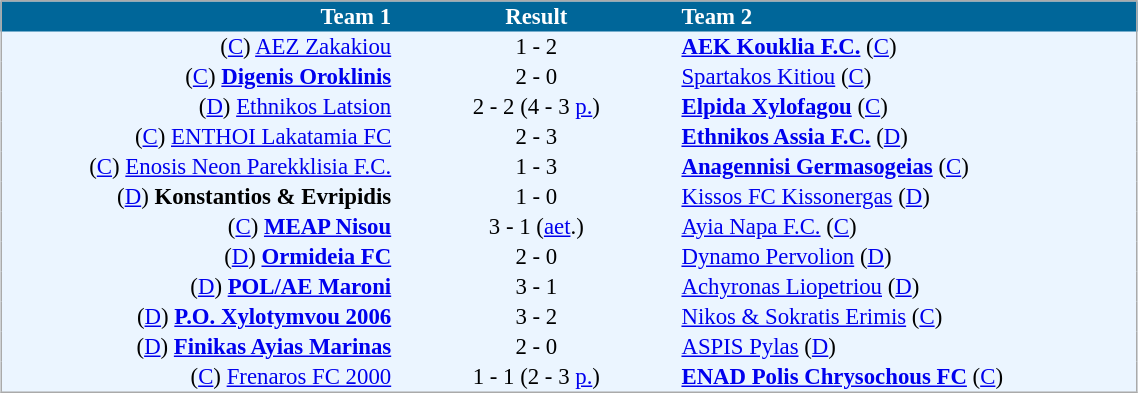<table cellspacing="0" style="background: #EBF5FF; border: 1px #aaa solid; border-collapse: collapse; font-size: 95%; margin: 1em auto;" width=60%>
<tr bgcolor=#006699 style="color:white;">
<th width=30% align="right">Team 1</th>
<th width=22% align="center">Result</th>
<th width=35% align="left">Team 2</th>
</tr>
<tr>
<td align=right>(<a href='#'>C</a>) <a href='#'>AEZ Zakakiou</a></td>
<td align=center>1 - 2</td>
<td align=left><strong><a href='#'>AEK Kouklia F.C.</a></strong> (<a href='#'>C</a>)</td>
</tr>
<tr>
<td align=right>(<a href='#'>C</a>) <strong><a href='#'>Digenis Oroklinis</a></strong></td>
<td align=center>2 - 0</td>
<td align=left><a href='#'>Spartakos Kitiou</a> (<a href='#'>C</a>)</td>
</tr>
<tr>
<td align=right>(<a href='#'>D</a>) <a href='#'>Ethnikos Latsion</a></td>
<td align=center>2 - 2 (4 - 3 <a href='#'>p.</a>)</td>
<td align=left><strong><a href='#'>Elpida Xylofagou</a></strong> (<a href='#'>C</a>)</td>
</tr>
<tr>
<td align=right>(<a href='#'>C</a>) <a href='#'>ENTHOI Lakatamia FC</a></td>
<td align=center>2 - 3</td>
<td align=left><strong><a href='#'>Ethnikos Assia F.C.</a></strong> (<a href='#'>D</a>)</td>
</tr>
<tr>
<td align=right>(<a href='#'>C</a>) <a href='#'>Enosis Neon Parekklisia F.C.</a></td>
<td align=center>1 - 3</td>
<td align=left><strong><a href='#'>Anagennisi Germasogeias</a></strong> (<a href='#'>C</a>)</td>
</tr>
<tr>
<td align=right>(<a href='#'>D</a>) <strong>Konstantios & Evripidis</strong></td>
<td align=center>1 - 0</td>
<td align=left><a href='#'>Kissos FC Kissonergas</a> (<a href='#'>D</a>)</td>
</tr>
<tr>
<td align=right>(<a href='#'>C</a>) <strong><a href='#'>MEAP Nisou</a></strong></td>
<td align=center>3 - 1 (<a href='#'>aet</a>.)</td>
<td align=left><a href='#'>Ayia Napa F.C.</a> (<a href='#'>C</a>)</td>
</tr>
<tr>
<td align=right>(<a href='#'>D</a>) <strong><a href='#'>Ormideia FC</a></strong></td>
<td align=center>2 - 0</td>
<td align=left><a href='#'>Dynamo Pervolion</a> (<a href='#'>D</a>)</td>
</tr>
<tr>
<td align=right>(<a href='#'>D</a>) <strong><a href='#'>POL/AE Maroni</a></strong></td>
<td align=center>3 - 1</td>
<td align=left><a href='#'>Achyronas Liopetriou</a> (<a href='#'>D</a>)</td>
</tr>
<tr>
<td align=right>(<a href='#'>D</a>) <strong><a href='#'>P.O. Xylotymvou 2006</a></strong></td>
<td align=center>3 - 2</td>
<td align=left><a href='#'>Nikos & Sokratis Erimis</a> (<a href='#'>C</a>)</td>
</tr>
<tr>
<td align=right>(<a href='#'>D</a>) <strong><a href='#'>Finikas Ayias Marinas</a></strong></td>
<td align=center>2 - 0</td>
<td align=left><a href='#'>ASPIS Pylas</a> (<a href='#'>D</a>)</td>
</tr>
<tr>
<td align=right>(<a href='#'>C</a>) <a href='#'>Frenaros FC 2000</a></td>
<td align=center>1 - 1 (2 - 3 <a href='#'>p.</a>)</td>
<td align=left><strong><a href='#'>ENAD Polis Chrysochous FC</a></strong> (<a href='#'>C</a>)</td>
</tr>
<tr>
</tr>
</table>
